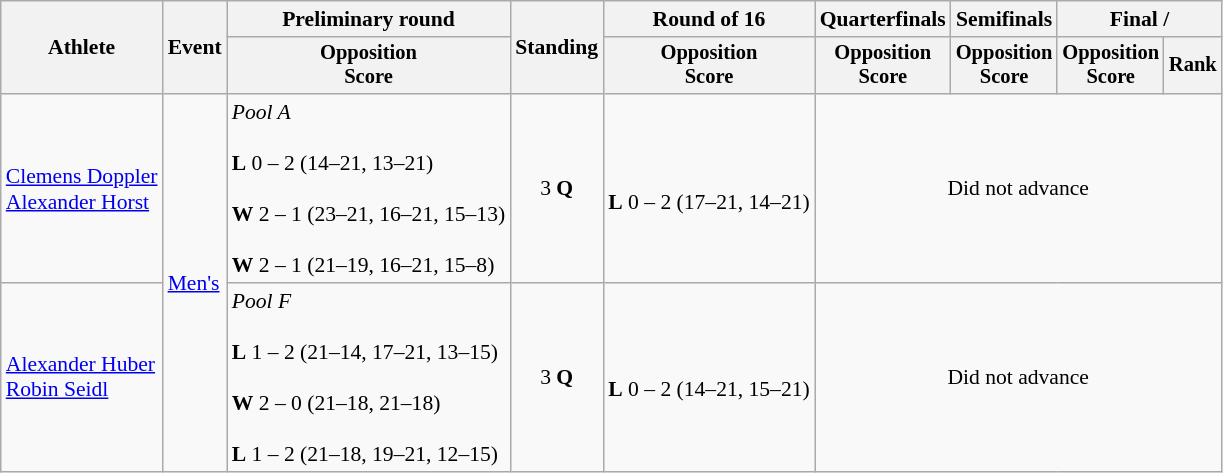<table class=wikitable style="font-size:90%">
<tr>
<th rowspan="2">Athlete</th>
<th rowspan="2">Event</th>
<th>Preliminary round</th>
<th rowspan="2">Standing</th>
<th>Round of 16</th>
<th>Quarterfinals</th>
<th>Semifinals</th>
<th colspan=2>Final / </th>
</tr>
<tr style="font-size:95%">
<th>Opposition<br>Score</th>
<th>Opposition<br>Score</th>
<th>Opposition<br>Score</th>
<th>Opposition<br>Score</th>
<th>Opposition<br>Score</th>
<th>Rank</th>
</tr>
<tr align=center>
<td align=left><a href='#'>Clemens Doppler</a><br><a href='#'>Alexander Horst</a></td>
<td align=left rowspan=2><a href='#'>Men's</a></td>
<td align=left><em>Pool A</em><br><br><strong>L</strong> 0 – 2 (14–21, 13–21)<br><br><strong>W</strong> 2 – 1 (23–21, 16–21, 15–13)<br><br><strong>W</strong> 2 – 1 (21–19, 16–21, 15–8)</td>
<td>3 <strong>Q</strong></td>
<td><br><strong>L</strong> 0 – 2 (17–21, 14–21)</td>
<td colspan=4>Did not advance</td>
</tr>
<tr align=center>
<td align=left><a href='#'>Alexander Huber</a><br><a href='#'>Robin Seidl</a></td>
<td align=left><em>Pool F</em><br><br><strong>L</strong> 1 – 2 (21–14, 17–21, 13–15)<br><br><strong>W</strong> 2 – 0 (21–18, 21–18)<br><br><strong>L</strong> 1 – 2 (21–18, 19–21, 12–15)</td>
<td>3 <strong>Q</strong></td>
<td><br><strong>L</strong> 0 – 2 (14–21, 15–21)</td>
<td colspan=4>Did not advance</td>
</tr>
</table>
